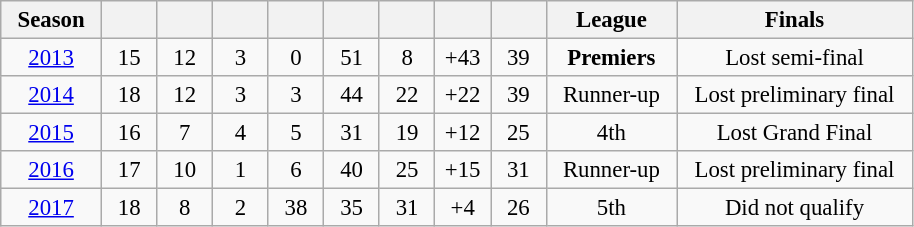<table class="wikitable" style="text-align:center;font-size:95%;">
<tr>
<th width=60>Season</th>
<th width=30></th>
<th width=30></th>
<th width=30></th>
<th width=30></th>
<th width=30></th>
<th width=30></th>
<th width=30></th>
<th width=30></th>
<th width=80>League</th>
<th width=150>Finals</th>
</tr>
<tr>
<td><a href='#'>2013</a></td>
<td>15</td>
<td>12</td>
<td>3</td>
<td>0</td>
<td>51</td>
<td>8</td>
<td>+43</td>
<td>39</td>
<td><strong>Premiers</strong></td>
<td>Lost semi-final</td>
</tr>
<tr>
<td><a href='#'>2014</a></td>
<td>18</td>
<td>12</td>
<td>3</td>
<td>3</td>
<td>44</td>
<td>22</td>
<td>+22</td>
<td>39</td>
<td>Runner-up</td>
<td>Lost preliminary final</td>
</tr>
<tr>
<td><a href='#'>2015</a></td>
<td>16</td>
<td>7</td>
<td>4</td>
<td>5</td>
<td>31</td>
<td>19</td>
<td>+12</td>
<td>25</td>
<td>4th</td>
<td>Lost Grand Final</td>
</tr>
<tr>
<td><a href='#'>2016</a></td>
<td>17</td>
<td>10</td>
<td>1</td>
<td>6</td>
<td>40</td>
<td>25</td>
<td>+15</td>
<td>31</td>
<td>Runner-up</td>
<td>Lost preliminary final</td>
</tr>
<tr>
<td><a href='#'>2017</a></td>
<td>18</td>
<td>8</td>
<td>2</td>
<td>38</td>
<td>35</td>
<td>31</td>
<td>+4</td>
<td>26</td>
<td>5th</td>
<td>Did not qualify</td>
</tr>
</table>
